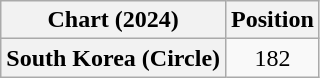<table class="wikitable plainrowheaders" style="text-align:center">
<tr>
<th scope="col">Chart (2024)</th>
<th scope="col">Position</th>
</tr>
<tr>
<th scope="row">South Korea (Circle)</th>
<td>182</td>
</tr>
</table>
